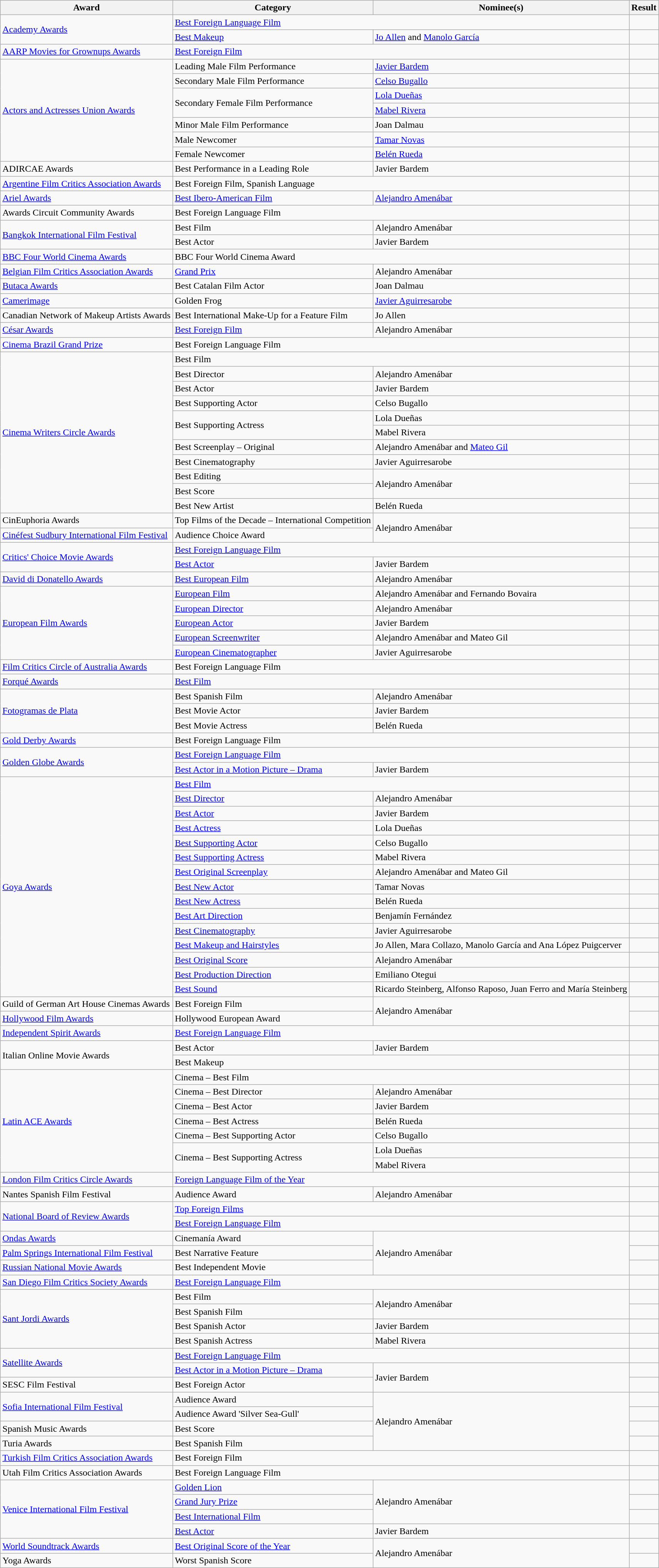<table class="wikitable plainrowheaders">
<tr>
<th>Award</th>
<th>Category</th>
<th>Nominee(s)</th>
<th>Result</th>
</tr>
<tr>
<td rowspan="2"><a href='#'>Academy Awards</a></td>
<td colspan="2"><a href='#'>Best Foreign Language Film</a></td>
<td></td>
</tr>
<tr>
<td><a href='#'>Best Makeup</a></td>
<td><a href='#'>Jo Allen</a> and <a href='#'>Manolo García</a></td>
<td></td>
</tr>
<tr>
<td><a href='#'>AARP Movies for Grownups Awards</a></td>
<td colspan="2"><a href='#'>Best Foreign Film</a></td>
<td></td>
</tr>
<tr>
<td rowspan="7"><a href='#'>Actors and Actresses Union Awards</a></td>
<td>Leading Male Film Performance</td>
<td><a href='#'>Javier Bardem</a></td>
<td></td>
</tr>
<tr>
<td>Secondary Male Film Performance</td>
<td><a href='#'>Celso Bugallo</a></td>
<td></td>
</tr>
<tr>
<td rowspan="2">Secondary Female Film Performance</td>
<td><a href='#'>Lola Dueñas</a></td>
<td></td>
</tr>
<tr>
<td><a href='#'>Mabel Rivera</a></td>
<td></td>
</tr>
<tr>
<td>Minor Male Film Performance</td>
<td>Joan Dalmau</td>
<td></td>
</tr>
<tr>
<td>Male Newcomer</td>
<td><a href='#'>Tamar Novas</a></td>
<td></td>
</tr>
<tr>
<td>Female Newcomer</td>
<td><a href='#'>Belén Rueda</a></td>
<td></td>
</tr>
<tr>
<td>ADIRCAE Awards</td>
<td>Best Performance in a Leading Role</td>
<td>Javier Bardem</td>
<td></td>
</tr>
<tr>
<td><a href='#'>Argentine Film Critics Association Awards</a></td>
<td colspan="2">Best Foreign Film, Spanish Language</td>
<td></td>
</tr>
<tr>
<td><a href='#'>Ariel Awards</a></td>
<td><a href='#'>Best Ibero-American Film</a></td>
<td><a href='#'>Alejandro Amenábar</a></td>
<td></td>
</tr>
<tr>
<td>Awards Circuit Community Awards</td>
<td colspan="2">Best Foreign Language Film</td>
<td></td>
</tr>
<tr>
<td rowspan="2"><a href='#'>Bangkok International Film Festival</a></td>
<td>Best Film</td>
<td>Alejandro Amenábar</td>
<td></td>
</tr>
<tr>
<td>Best Actor</td>
<td>Javier Bardem</td>
<td></td>
</tr>
<tr>
<td><a href='#'>BBC Four World Cinema Awards</a></td>
<td colspan="2">BBC Four World Cinema Award</td>
<td></td>
</tr>
<tr>
<td><a href='#'>Belgian Film Critics Association Awards</a></td>
<td><a href='#'>Grand Prix</a></td>
<td>Alejandro Amenábar</td>
<td></td>
</tr>
<tr>
<td><a href='#'>Butaca Awards</a></td>
<td>Best Catalan Film Actor</td>
<td>Joan Dalmau</td>
<td></td>
</tr>
<tr>
<td><a href='#'>Camerimage</a></td>
<td>Golden Frog</td>
<td><a href='#'>Javier Aguirresarobe</a></td>
<td></td>
</tr>
<tr>
<td>Canadian Network of Makeup Artists Awards</td>
<td>Best International Make-Up for a Feature Film</td>
<td>Jo Allen</td>
<td></td>
</tr>
<tr>
<td><a href='#'>César Awards</a></td>
<td><a href='#'>Best Foreign Film</a></td>
<td>Alejandro Amenábar</td>
<td></td>
</tr>
<tr>
<td><a href='#'>Cinema Brazil Grand Prize</a></td>
<td colspan="2">Best Foreign Language Film</td>
<td></td>
</tr>
<tr>
<td rowspan="11"><a href='#'>Cinema Writers Circle Awards</a></td>
<td colspan="2">Best Film</td>
<td></td>
</tr>
<tr>
<td>Best Director</td>
<td>Alejandro Amenábar</td>
<td></td>
</tr>
<tr>
<td>Best Actor</td>
<td>Javier Bardem</td>
<td></td>
</tr>
<tr>
<td>Best Supporting Actor</td>
<td>Celso Bugallo</td>
<td></td>
</tr>
<tr>
<td rowspan="2">Best Supporting Actress</td>
<td>Lola Dueñas</td>
<td></td>
</tr>
<tr>
<td>Mabel Rivera</td>
<td></td>
</tr>
<tr>
<td>Best Screenplay – Original</td>
<td>Alejandro Amenábar and <a href='#'>Mateo Gil</a></td>
<td></td>
</tr>
<tr>
<td>Best Cinematography</td>
<td>Javier Aguirresarobe</td>
<td></td>
</tr>
<tr>
<td>Best Editing</td>
<td rowspan="2">Alejandro Amenábar</td>
<td></td>
</tr>
<tr>
<td>Best Score</td>
<td></td>
</tr>
<tr>
<td>Best New Artist</td>
<td>Belén Rueda</td>
<td></td>
</tr>
<tr>
<td>CinEuphoria Awards</td>
<td>Top Films of the Decade – International Competition</td>
<td rowspan="2">Alejandro Amenábar</td>
<td></td>
</tr>
<tr>
<td><a href='#'>Cinéfest Sudbury International Film Festival</a></td>
<td>Audience Choice Award</td>
<td></td>
</tr>
<tr>
<td rowspan="2"><a href='#'>Critics' Choice Movie Awards</a></td>
<td colspan="2"><a href='#'>Best Foreign Language Film</a></td>
<td></td>
</tr>
<tr>
<td><a href='#'>Best Actor</a></td>
<td>Javier Bardem</td>
<td></td>
</tr>
<tr>
<td><a href='#'>David di Donatello Awards</a></td>
<td><a href='#'>Best European Film</a></td>
<td>Alejandro Amenábar</td>
<td></td>
</tr>
<tr>
<td rowspan="5"><a href='#'>European Film Awards</a></td>
<td><a href='#'>European Film</a></td>
<td>Alejandro Amenábar and Fernando Bovaira</td>
<td></td>
</tr>
<tr>
<td><a href='#'>European Director</a></td>
<td>Alejandro Amenábar</td>
<td></td>
</tr>
<tr>
<td><a href='#'>European Actor</a></td>
<td>Javier Bardem</td>
<td></td>
</tr>
<tr>
<td><a href='#'>European Screenwriter</a></td>
<td>Alejandro Amenábar and Mateo Gil</td>
<td></td>
</tr>
<tr>
<td><a href='#'>European Cinematographer</a></td>
<td>Javier Aguirresarobe</td>
<td></td>
</tr>
<tr>
<td><a href='#'>Film Critics Circle of Australia Awards</a></td>
<td colspan="2">Best Foreign Language Film</td>
<td></td>
</tr>
<tr>
<td><a href='#'>Forqué Awards</a></td>
<td colspan="2"><a href='#'>Best Film</a></td>
<td></td>
</tr>
<tr>
<td rowspan="3"><a href='#'>Fotogramas de Plata</a></td>
<td>Best Spanish Film</td>
<td>Alejandro Amenábar</td>
<td></td>
</tr>
<tr>
<td>Best Movie Actor</td>
<td>Javier Bardem</td>
<td></td>
</tr>
<tr>
<td>Best Movie Actress</td>
<td>Belén Rueda</td>
<td></td>
</tr>
<tr>
<td><a href='#'>Gold Derby Awards</a></td>
<td colspan="2">Best Foreign Language Film</td>
<td></td>
</tr>
<tr>
<td rowspan="2"><a href='#'>Golden Globe Awards</a></td>
<td colspan="2"><a href='#'>Best Foreign Language Film</a></td>
<td></td>
</tr>
<tr>
<td><a href='#'>Best Actor in a Motion Picture – Drama</a></td>
<td>Javier Bardem</td>
<td></td>
</tr>
<tr>
<td rowspan="15"><a href='#'>Goya Awards</a></td>
<td colspan="2"><a href='#'>Best Film</a></td>
<td></td>
</tr>
<tr>
<td><a href='#'>Best Director</a></td>
<td>Alejandro Amenábar</td>
<td></td>
</tr>
<tr>
<td><a href='#'>Best Actor</a></td>
<td>Javier Bardem</td>
<td></td>
</tr>
<tr>
<td><a href='#'>Best Actress</a></td>
<td>Lola Dueñas</td>
<td></td>
</tr>
<tr>
<td><a href='#'>Best Supporting Actor</a></td>
<td>Celso Bugallo</td>
<td></td>
</tr>
<tr>
<td><a href='#'>Best Supporting Actress</a></td>
<td>Mabel Rivera</td>
<td></td>
</tr>
<tr>
<td><a href='#'>Best Original Screenplay</a></td>
<td>Alejandro Amenábar and Mateo Gil</td>
<td></td>
</tr>
<tr>
<td><a href='#'>Best New Actor</a></td>
<td>Tamar Novas</td>
<td></td>
</tr>
<tr>
<td><a href='#'>Best New Actress</a></td>
<td>Belén Rueda</td>
<td></td>
</tr>
<tr>
<td><a href='#'>Best Art Direction</a></td>
<td>Benjamín Fernández</td>
<td></td>
</tr>
<tr>
<td><a href='#'>Best Cinematography</a></td>
<td>Javier Aguirresarobe</td>
<td></td>
</tr>
<tr>
<td><a href='#'>Best Makeup and Hairstyles</a></td>
<td>Jo Allen, Mara Collazo, Manolo García and Ana López Puigcerver</td>
<td></td>
</tr>
<tr>
<td><a href='#'>Best Original Score</a></td>
<td>Alejandro Amenábar</td>
<td></td>
</tr>
<tr>
<td><a href='#'>Best Production Direction</a></td>
<td>Emiliano Otegui</td>
<td></td>
</tr>
<tr>
<td><a href='#'>Best Sound</a></td>
<td>Ricardo Steinberg, Alfonso Raposo, Juan Ferro and María Steinberg</td>
<td></td>
</tr>
<tr>
<td>Guild of German Art House Cinemas Awards</td>
<td>Best Foreign Film</td>
<td rowspan="2">Alejandro Amenábar</td>
<td></td>
</tr>
<tr>
<td><a href='#'>Hollywood Film Awards</a></td>
<td>Hollywood European Award</td>
<td></td>
</tr>
<tr>
<td><a href='#'>Independent Spirit Awards</a></td>
<td colspan="2"><a href='#'>Best Foreign Language Film</a></td>
<td></td>
</tr>
<tr>
<td rowspan="2">Italian Online Movie Awards</td>
<td>Best Actor</td>
<td>Javier Bardem</td>
<td></td>
</tr>
<tr>
<td colspan="2">Best Makeup</td>
<td></td>
</tr>
<tr>
<td rowspan="7"><a href='#'>Latin ACE Awards</a></td>
<td colspan="2">Cinema – Best Film</td>
<td></td>
</tr>
<tr>
<td>Cinema – Best Director</td>
<td>Alejandro Amenábar</td>
<td></td>
</tr>
<tr>
<td>Cinema – Best Actor</td>
<td>Javier Bardem</td>
<td></td>
</tr>
<tr>
<td>Cinema – Best Actress</td>
<td>Belén Rueda</td>
<td></td>
</tr>
<tr>
<td>Cinema – Best Supporting Actor</td>
<td>Celso Bugallo</td>
<td></td>
</tr>
<tr>
<td rowspan="2">Cinema – Best Supporting Actress</td>
<td>Lola Dueñas</td>
<td></td>
</tr>
<tr>
<td>Mabel Rivera</td>
<td></td>
</tr>
<tr>
<td><a href='#'>London Film Critics Circle Awards</a></td>
<td colspan="2"><a href='#'>Foreign Language Film of the Year</a></td>
<td></td>
</tr>
<tr>
<td>Nantes Spanish Film Festival</td>
<td>Audience Award</td>
<td>Alejandro Amenábar</td>
<td></td>
</tr>
<tr>
<td rowspan="2"><a href='#'>National Board of Review Awards</a></td>
<td colspan="2"><a href='#'>Top Foreign Films</a></td>
<td></td>
</tr>
<tr>
<td colspan="2"><a href='#'>Best Foreign Language Film</a></td>
<td></td>
</tr>
<tr>
<td><a href='#'>Ondas Awards</a></td>
<td>Cinemanía Award</td>
<td rowspan="3">Alejandro Amenábar</td>
<td></td>
</tr>
<tr>
<td><a href='#'>Palm Springs International Film Festival</a></td>
<td>Best Narrative Feature</td>
<td></td>
</tr>
<tr>
<td><a href='#'>Russian National Movie Awards</a></td>
<td>Best Independent Movie</td>
<td></td>
</tr>
<tr>
<td><a href='#'>San Diego Film Critics Society Awards</a></td>
<td colspan="2"><a href='#'>Best Foreign Language Film</a></td>
<td></td>
</tr>
<tr>
<td rowspan="4"><a href='#'>Sant Jordi Awards</a></td>
<td>Best Film</td>
<td rowspan="2">Alejandro Amenábar</td>
<td></td>
</tr>
<tr>
<td>Best Spanish Film</td>
<td></td>
</tr>
<tr>
<td>Best Spanish Actor</td>
<td>Javier Bardem</td>
<td></td>
</tr>
<tr>
<td>Best Spanish Actress</td>
<td>Mabel Rivera</td>
<td></td>
</tr>
<tr>
<td rowspan="2"><a href='#'>Satellite Awards</a></td>
<td colspan="2"><a href='#'>Best Foreign Language Film</a></td>
<td></td>
</tr>
<tr>
<td><a href='#'>Best Actor in a Motion Picture – Drama</a></td>
<td rowspan="2">Javier Bardem</td>
<td></td>
</tr>
<tr>
<td>SESC Film Festival</td>
<td>Best Foreign Actor</td>
<td></td>
</tr>
<tr>
<td rowspan="2"><a href='#'>Sofia International Film Festival</a></td>
<td>Audience Award</td>
<td rowspan="4">Alejandro Amenábar</td>
<td></td>
</tr>
<tr>
<td>Audience Award 'Silver Sea-Gull'</td>
<td></td>
</tr>
<tr>
<td>Spanish Music Awards</td>
<td>Best Score</td>
<td></td>
</tr>
<tr>
<td>Turia Awards</td>
<td>Best Spanish Film</td>
<td></td>
</tr>
<tr>
<td><a href='#'>Turkish Film Critics Association Awards</a></td>
<td colspan="2">Best Foreign Film</td>
<td></td>
</tr>
<tr>
<td>Utah Film Critics Association Awards</td>
<td colspan="2">Best Foreign Language Film</td>
<td></td>
</tr>
<tr>
<td rowspan="4"><a href='#'>Venice International Film Festival</a></td>
<td><a href='#'>Golden Lion</a></td>
<td rowspan="3">Alejandro Amenábar</td>
<td></td>
</tr>
<tr>
<td><a href='#'>Grand Jury Prize</a></td>
<td></td>
</tr>
<tr>
<td><a href='#'>Best International Film</a></td>
<td></td>
</tr>
<tr>
<td><a href='#'>Best Actor</a></td>
<td>Javier Bardem</td>
<td></td>
</tr>
<tr>
<td><a href='#'>World Soundtrack Awards</a></td>
<td><a href='#'>Best Original Score of the Year</a></td>
<td rowspan="2">Alejandro Amenábar</td>
<td></td>
</tr>
<tr>
<td>Yoga Awards</td>
<td>Worst Spanish Score</td>
<td></td>
</tr>
</table>
